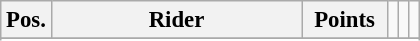<table class="wikitable" style="font-size: 95%">
<tr valign=top >
<th width=20px valign=middle>Pos.</th>
<th width=160px valign=middle>Rider</th>
<th width=50px valign=middle>Points</th>
<td></td>
<td></td>
<td></td>
</tr>
<tr>
</tr>
<tr>
</tr>
</table>
